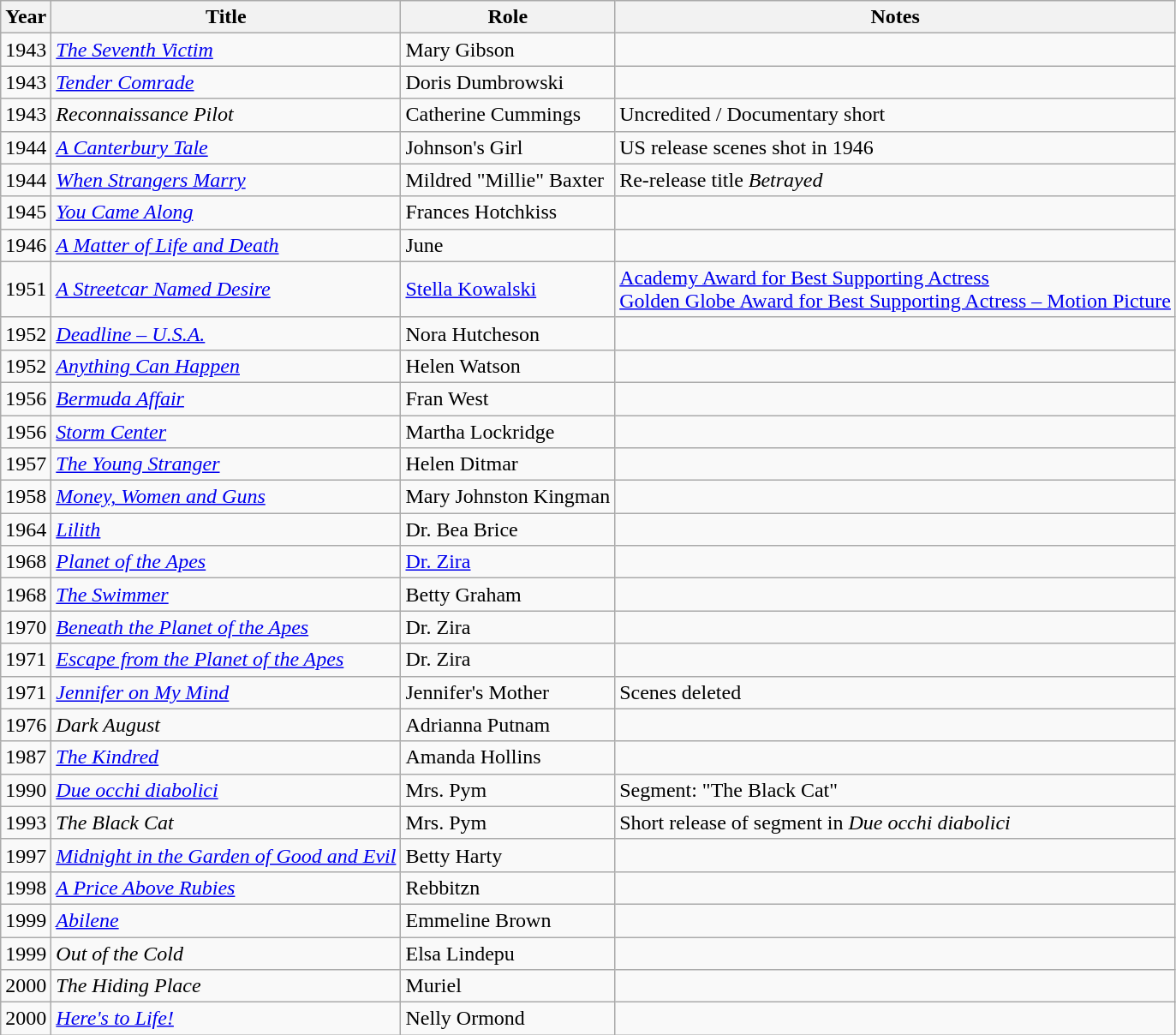<table class="wikitable sortable">
<tr>
<th>Year</th>
<th>Title</th>
<th>Role</th>
<th class="unsortable">Notes</th>
</tr>
<tr>
<td>1943</td>
<td><em><a href='#'>The Seventh Victim</a></em></td>
<td>Mary Gibson</td>
<td></td>
</tr>
<tr>
<td>1943</td>
<td><em><a href='#'>Tender Comrade</a></em></td>
<td>Doris Dumbrowski</td>
<td></td>
</tr>
<tr>
<td>1943</td>
<td><em>Reconnaissance Pilot</em></td>
<td>Catherine Cummings</td>
<td>Uncredited / Documentary short</td>
</tr>
<tr>
<td>1944</td>
<td><em><a href='#'>A Canterbury Tale</a></em></td>
<td>Johnson's Girl</td>
<td>US release scenes shot in 1946</td>
</tr>
<tr>
<td>1944</td>
<td><em><a href='#'>When Strangers Marry</a></em></td>
<td>Mildred "Millie" Baxter</td>
<td>Re-release title <em>Betrayed</em></td>
</tr>
<tr>
<td>1945</td>
<td><em><a href='#'>You Came Along</a></em></td>
<td>Frances Hotchkiss</td>
<td></td>
</tr>
<tr>
<td>1946</td>
<td><em><a href='#'>A Matter of Life and Death</a></em></td>
<td>June</td>
<td></td>
</tr>
<tr>
<td>1951</td>
<td><em><a href='#'>A Streetcar Named Desire</a></em></td>
<td><a href='#'>Stella Kowalski</a></td>
<td><a href='#'>Academy Award for Best Supporting Actress</a><br><a href='#'>Golden Globe Award for Best Supporting Actress – Motion Picture</a></td>
</tr>
<tr>
<td>1952</td>
<td><em><a href='#'>Deadline – U.S.A.</a></em></td>
<td>Nora Hutcheson</td>
<td></td>
</tr>
<tr>
<td>1952</td>
<td><em><a href='#'>Anything Can Happen</a></em></td>
<td>Helen Watson</td>
<td></td>
</tr>
<tr>
<td>1956</td>
<td><em><a href='#'>Bermuda Affair</a></em></td>
<td>Fran West</td>
<td></td>
</tr>
<tr>
<td>1956</td>
<td><em><a href='#'>Storm Center</a></em></td>
<td>Martha Lockridge</td>
<td></td>
</tr>
<tr>
<td>1957</td>
<td><em><a href='#'>The Young Stranger</a></em></td>
<td>Helen Ditmar</td>
<td></td>
</tr>
<tr>
<td>1958</td>
<td><em><a href='#'>Money, Women and Guns</a></em></td>
<td>Mary Johnston Kingman</td>
<td></td>
</tr>
<tr>
<td>1964</td>
<td><em><a href='#'>Lilith</a></em></td>
<td>Dr. Bea Brice</td>
<td></td>
</tr>
<tr>
<td>1968</td>
<td><em><a href='#'>Planet of the Apes</a></em></td>
<td><a href='#'>Dr. Zira</a></td>
<td></td>
</tr>
<tr>
<td>1968</td>
<td><em><a href='#'>The Swimmer</a></em></td>
<td>Betty Graham</td>
<td></td>
</tr>
<tr>
<td>1970</td>
<td><em><a href='#'>Beneath the Planet of the Apes</a></em></td>
<td>Dr. Zira</td>
<td></td>
</tr>
<tr>
<td>1971</td>
<td><em><a href='#'>Escape from the Planet of the Apes</a></em></td>
<td>Dr. Zira</td>
<td></td>
</tr>
<tr>
<td>1971</td>
<td><em><a href='#'>Jennifer on My Mind</a></em></td>
<td>Jennifer's Mother</td>
<td>Scenes deleted</td>
</tr>
<tr>
<td>1976</td>
<td><em>Dark August</em></td>
<td>Adrianna Putnam</td>
<td></td>
</tr>
<tr>
<td>1987</td>
<td><em><a href='#'>The Kindred</a></em></td>
<td>Amanda Hollins</td>
<td></td>
</tr>
<tr>
<td>1990</td>
<td><em><a href='#'>Due occhi diabolici</a></em></td>
<td>Mrs. Pym</td>
<td>Segment: "The Black Cat"</td>
</tr>
<tr>
<td>1993</td>
<td><em>The Black Cat</em></td>
<td>Mrs. Pym</td>
<td>Short release of segment in <em>Due occhi diabolici</em></td>
</tr>
<tr>
<td>1997</td>
<td><em><a href='#'>Midnight in the Garden of Good and Evil</a></em></td>
<td>Betty Harty</td>
<td></td>
</tr>
<tr>
<td>1998</td>
<td><em><a href='#'>A Price Above Rubies</a></em></td>
<td>Rebbitzn</td>
<td></td>
</tr>
<tr>
<td>1999</td>
<td><em><a href='#'>Abilene</a></em></td>
<td>Emmeline Brown</td>
<td></td>
</tr>
<tr>
<td>1999</td>
<td><em>Out of the Cold</em></td>
<td>Elsa Lindepu</td>
<td></td>
</tr>
<tr>
<td>2000</td>
<td><em>The Hiding Place</em></td>
<td>Muriel</td>
<td></td>
</tr>
<tr>
<td>2000</td>
<td><em><a href='#'>Here's to Life!</a></em></td>
<td>Nelly Ormond</td>
<td></td>
</tr>
</table>
